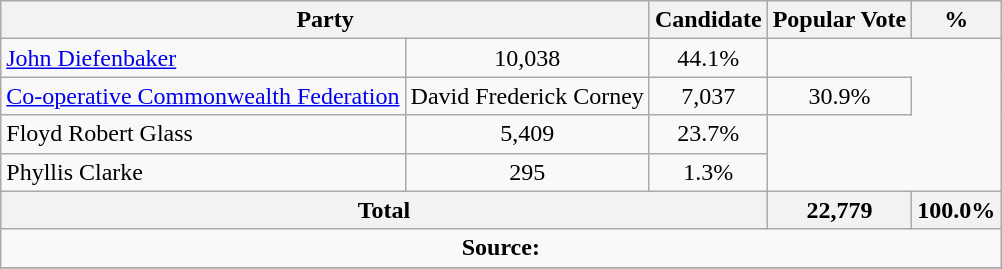<table class="wikitable">
<tr>
<th colspan="2">Party</th>
<th>Candidate</th>
<th>Popular Vote</th>
<th>%</th>
</tr>
<tr>
<td> <a href='#'>John Diefenbaker</a></td>
<td align=center>10,038</td>
<td align=center>44.1%</td>
</tr>
<tr>
<td><a href='#'>Co-operative Commonwealth Federation</a></td>
<td>David Frederick Corney</td>
<td align=center>7,037</td>
<td align=center>30.9%</td>
</tr>
<tr>
<td>Floyd Robert Glass</td>
<td align=center>5,409</td>
<td align=center>23.7%</td>
</tr>
<tr>
<td>Phyllis Clarke</td>
<td align=center>295</td>
<td align=center>1.3%</td>
</tr>
<tr>
<th colspan=3 align=center>Total</th>
<th align=center>22,779</th>
<th align=center>100.0%</th>
</tr>
<tr>
<td align="center" colspan=5><strong>Source:</strong> </td>
</tr>
<tr>
</tr>
</table>
